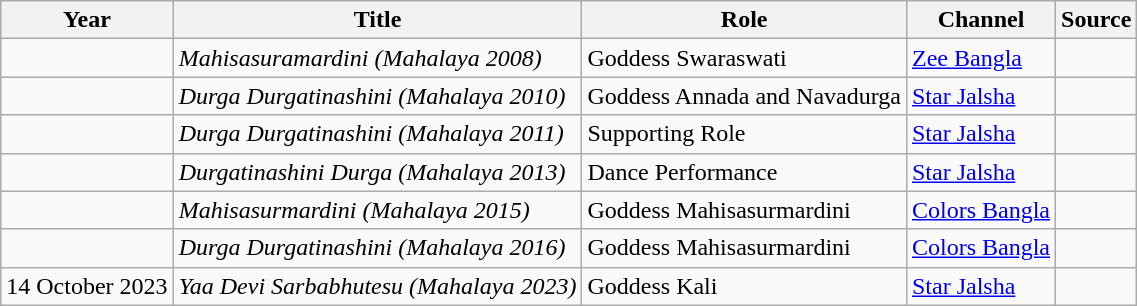<table class="wikitable sortable plainrowheaders">
<tr>
<th>Year</th>
<th>Title</th>
<th>Role</th>
<th>Channel</th>
<th class="unsortable">Source</th>
</tr>
<tr>
<td></td>
<td><em>Mahisasuramardini (Mahalaya 2008)</em></td>
<td>Goddess Swaraswati</td>
<td><a href='#'>Zee Bangla</a></td>
<td></td>
</tr>
<tr>
<td></td>
<td><em>Durga Durgatinashini (Mahalaya 2010)</em></td>
<td>Goddess Annada and Navadurga</td>
<td><a href='#'>Star Jalsha</a></td>
<td></td>
</tr>
<tr>
<td></td>
<td><em>Durga Durgatinashini (Mahalaya 2011)</em></td>
<td>Supporting Role</td>
<td><a href='#'>Star Jalsha</a></td>
<td></td>
</tr>
<tr>
<td></td>
<td><em>Durgatinashini Durga (Mahalaya 2013)</em></td>
<td>Dance Performance</td>
<td><a href='#'>Star Jalsha</a></td>
<td></td>
</tr>
<tr>
<td></td>
<td><em>Mahisasurmardini (Mahalaya 2015)</em></td>
<td>Goddess Mahisasurmardini</td>
<td><a href='#'>Colors Bangla</a></td>
<td></td>
</tr>
<tr>
<td>   </td>
<td><em>Durga Durgatinashini (Mahalaya 2016)</em></td>
<td>Goddess Mahisasurmardini</td>
<td><a href='#'>Colors Bangla</a></td>
<td></td>
</tr>
<tr>
<td>14 October 2023</td>
<td><em>Yaa Devi Sarbabhutesu (Mahalaya 2023)</em></td>
<td>Goddess Kali</td>
<td><a href='#'>Star Jalsha</a></td>
<td></td>
</tr>
</table>
